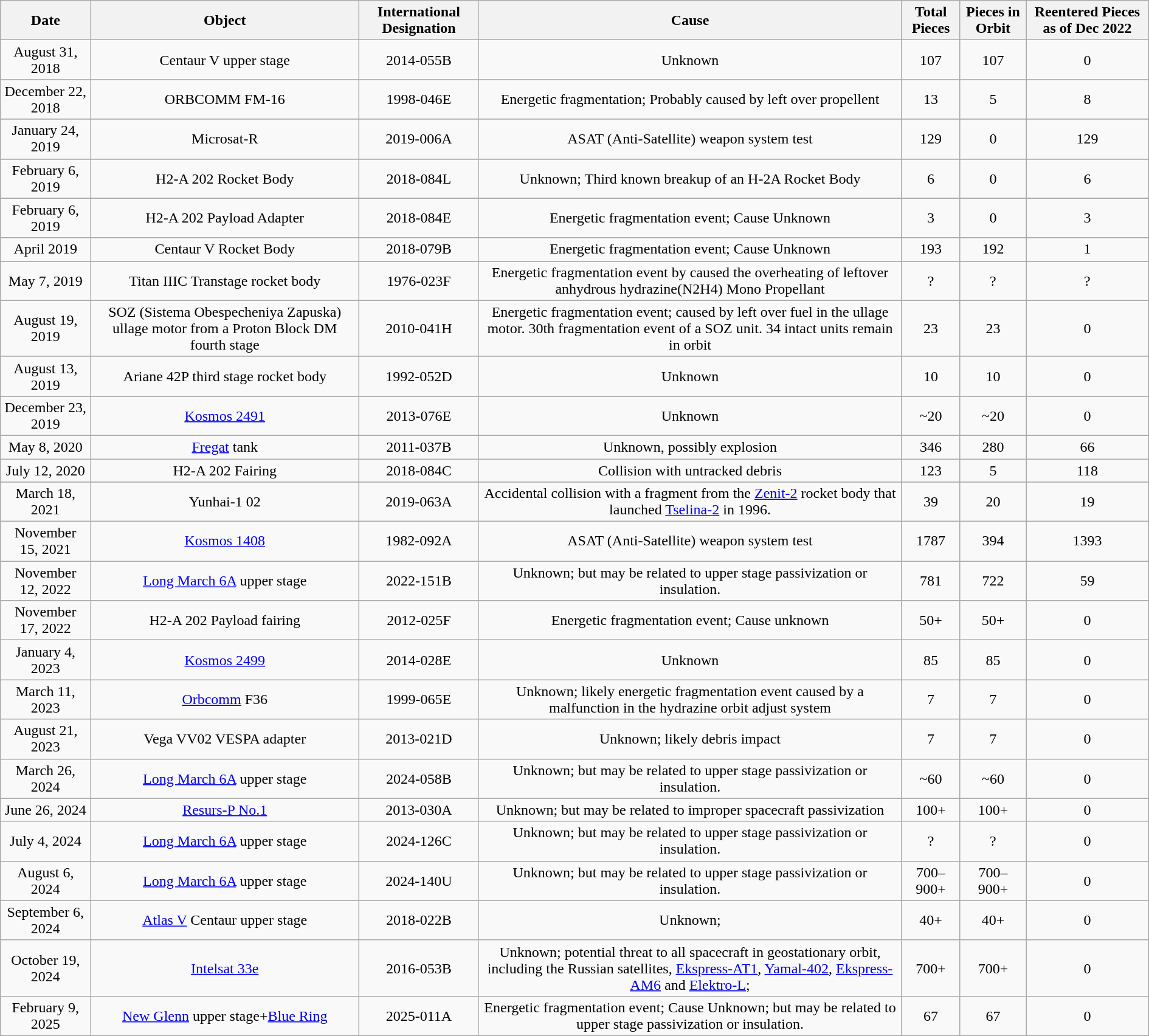<table class=wikitable style="text-align:center; margin:2px">
<tr>
<th>Date</th>
<th>Object</th>
<th>International Designation</th>
<th>Cause</th>
<th>Total Pieces</th>
<th>Pieces in Orbit</th>
<th>Reentered Pieces as of Dec 2022</th>
</tr>
<tr>
<td>August 31, 2018</td>
<td>Centaur V upper stage</td>
<td>2014-055B</td>
<td>Unknown</td>
<td>107</td>
<td>107</td>
<td>0</td>
</tr>
<tr>
</tr>
<tr>
<td>December 22, 2018</td>
<td>ORBCOMM FM-16 </td>
<td>1998-046E</td>
<td>Energetic fragmentation; Probably caused by left over propellent</td>
<td>13</td>
<td>5</td>
<td>8</td>
</tr>
<tr>
</tr>
<tr>
<td>January 24, 2019</td>
<td>Microsat-R</td>
<td>2019-006A</td>
<td>ASAT (Anti-Satellite) weapon system test</td>
<td>129</td>
<td>0</td>
<td>129</td>
</tr>
<tr>
</tr>
<tr>
<td>February 6, 2019</td>
<td>H2-A 202 Rocket Body</td>
<td>2018-084L</td>
<td>Unknown; Third known breakup of an H-2A Rocket Body</td>
<td>6</td>
<td>0</td>
<td>6</td>
</tr>
<tr>
</tr>
<tr>
<td>February 6, 2019</td>
<td>H2-A 202 Payload Adapter</td>
<td>2018-084E</td>
<td>Energetic fragmentation event; Cause Unknown</td>
<td>3</td>
<td>0</td>
<td>3</td>
</tr>
<tr>
</tr>
<tr>
<td>April 2019</td>
<td>Centaur V Rocket Body</td>
<td>2018-079B</td>
<td>Energetic fragmentation event; Cause Unknown</td>
<td>193</td>
<td>192</td>
<td>1</td>
</tr>
<tr>
</tr>
<tr>
<td>May 7, 2019</td>
<td>Titan IIIC Transtage rocket body</td>
<td>1976-023F</td>
<td>Energetic fragmentation event by caused the overheating of leftover anhydrous hydrazine(N2H4) Mono Propellant</td>
<td>?</td>
<td>?</td>
<td>?</td>
</tr>
<tr>
</tr>
<tr>
<td>August 19, 2019</td>
<td>SOZ (Sistema Obespecheniya Zapuska) ullage motor from a Proton Block DM fourth stage</td>
<td>2010-041H</td>
<td>Energetic fragmentation event; caused by left over fuel in the ullage motor. 30th fragmentation event of a SOZ unit. 34 intact units remain in orbit</td>
<td>23</td>
<td>23</td>
<td>0</td>
</tr>
<tr>
</tr>
<tr>
<td>August 13, 2019</td>
<td>Ariane 42P third stage rocket body</td>
<td>1992-052D</td>
<td>Unknown</td>
<td>10</td>
<td>10</td>
<td>0</td>
</tr>
<tr>
</tr>
<tr>
<td>December 23, 2019</td>
<td><a href='#'>Kosmos 2491</a></td>
<td>2013-076E</td>
<td>Unknown</td>
<td>~20</td>
<td>~20</td>
<td>0</td>
</tr>
<tr>
</tr>
<tr>
<td>May 8, 2020</td>
<td><a href='#'>Fregat</a> tank</td>
<td>2011-037B</td>
<td>Unknown, possibly explosion</td>
<td>346</td>
<td>280</td>
<td>66</td>
</tr>
<tr>
<td>July 12, 2020</td>
<td>H2-A 202 Fairing</td>
<td>2018-084C</td>
<td>Collision with untracked debris</td>
<td>123</td>
<td>5</td>
<td>118</td>
</tr>
<tr>
</tr>
<tr>
<td>March 18, 2021</td>
<td>Yunhai-1 02</td>
<td>2019-063A</td>
<td>Accidental collision with a fragment from the <a href='#'>Zenit-2</a> rocket body that launched <a href='#'>Tselina-2</a> in 1996.</td>
<td>39</td>
<td>20</td>
<td>19</td>
</tr>
<tr>
<td>November 15, 2021</td>
<td><a href='#'>Kosmos 1408</a></td>
<td>1982-092A</td>
<td>ASAT (Anti-Satellite) weapon system test</td>
<td>1787</td>
<td>394</td>
<td>1393</td>
</tr>
<tr>
<td>November 12, 2022</td>
<td><a href='#'>Long March 6A</a> upper stage</td>
<td>2022-151B</td>
<td>Unknown; but may be related to upper stage passivization or insulation.</td>
<td>781</td>
<td>722</td>
<td>59</td>
</tr>
<tr>
<td>November 17, 2022</td>
<td>H2-A 202 Payload fairing</td>
<td>2012-025F</td>
<td>Energetic fragmentation event; Cause unknown</td>
<td>50+</td>
<td>50+</td>
<td>0</td>
</tr>
<tr>
<td>January 4, 2023</td>
<td><a href='#'>Kosmos 2499</a></td>
<td>2014-028E</td>
<td>Unknown</td>
<td>85</td>
<td>85</td>
<td>0</td>
</tr>
<tr>
<td>March 11, 2023</td>
<td><a href='#'>Orbcomm</a> F36</td>
<td>1999-065E</td>
<td>Unknown; likely energetic fragmentation event caused by a malfunction in the hydrazine orbit adjust system</td>
<td>7</td>
<td>7</td>
<td>0</td>
</tr>
<tr>
<td>August 21, 2023</td>
<td>Vega VV02 VESPA adapter</td>
<td>2013-021D</td>
<td>Unknown; likely debris impact</td>
<td>7</td>
<td>7</td>
<td>0</td>
</tr>
<tr>
<td>March 26, 2024</td>
<td><a href='#'>Long March 6A</a> upper stage</td>
<td>2024-058B</td>
<td>Unknown; but may be related to upper stage passivization or insulation.</td>
<td>~60</td>
<td>~60</td>
<td>0</td>
</tr>
<tr>
<td>June 26, 2024</td>
<td><a href='#'>Resurs-P No.1</a></td>
<td>2013-030A</td>
<td>Unknown; but may be related to improper spacecraft passivization</td>
<td>100+</td>
<td>100+</td>
<td>0</td>
</tr>
<tr>
<td>July 4, 2024</td>
<td><a href='#'>Long March 6A</a> upper stage</td>
<td>2024-126C</td>
<td>Unknown; but may be related to upper stage passivization or insulation.</td>
<td>?</td>
<td>?</td>
<td>0</td>
</tr>
<tr>
<td>August 6, 2024</td>
<td><a href='#'>Long March 6A</a> upper stage</td>
<td>2024-140U</td>
<td>Unknown; but may be related to upper stage passivization or insulation.</td>
<td>700–900+</td>
<td>700–900+</td>
<td>0</td>
</tr>
<tr>
<td>September 6, 2024</td>
<td><a href='#'>Atlas V</a> Centaur upper stage</td>
<td>2018-022B</td>
<td>Unknown;</td>
<td>40+</td>
<td>40+</td>
<td>0</td>
</tr>
<tr>
<td>October 19, 2024</td>
<td><a href='#'>Intelsat 33e</a></td>
<td>2016-053B</td>
<td>Unknown; potential threat to all spacecraft in geostationary orbit, including the Russian satellites, <a href='#'>Ekspress-AT1</a>, <a href='#'>Yamal-402</a>, <a href='#'>Ekspress-AM6</a> and <a href='#'>Elektro-L</a>;</td>
<td>700+</td>
<td>700+</td>
<td>0</td>
</tr>
<tr>
<td>February 9, 2025</td>
<td><a href='#'>New Glenn</a> upper stage+<a href='#'>Blue Ring</a></td>
<td>2025-011A</td>
<td>Energetic fragmentation event; Cause Unknown; but may be related to upper stage passivization or insulation.</td>
<td>67</td>
<td>67</td>
<td>0</td>
</tr>
</table>
